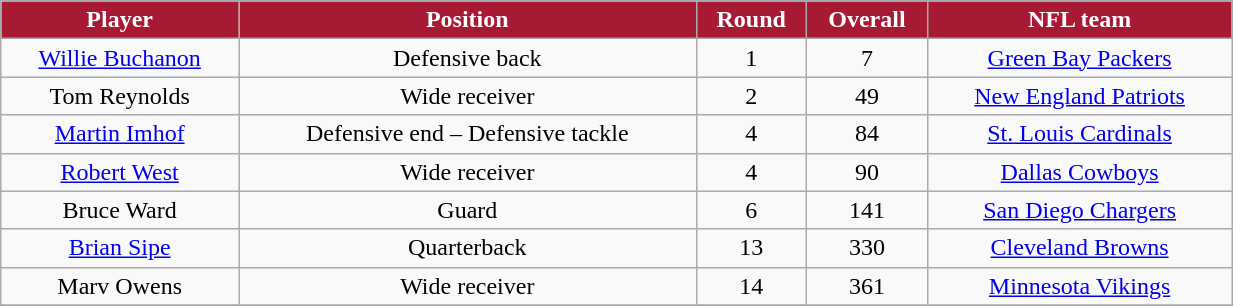<table class="wikitable" width="65%">
<tr>
<th style="background:#A81933;color:#FFFFFF;">Player</th>
<th style="background:#A81933;color:#FFFFFF;">Position</th>
<th style="background:#A81933;color:#FFFFFF;">Round</th>
<th style="background:#A81933;color:#FFFFFF;">Overall</th>
<th style="background:#A81933;color:#FFFFFF;">NFL team</th>
</tr>
<tr align="center" bgcolor="">
<td><a href='#'>Willie Buchanon</a></td>
<td>Defensive back</td>
<td>1</td>
<td>7</td>
<td><a href='#'>Green Bay Packers</a></td>
</tr>
<tr align="center" bgcolor="">
<td>Tom Reynolds</td>
<td>Wide receiver</td>
<td>2</td>
<td>49</td>
<td><a href='#'>New England Patriots</a></td>
</tr>
<tr align="center" bgcolor="">
<td><a href='#'>Martin Imhof</a></td>
<td>Defensive end – Defensive tackle</td>
<td>4</td>
<td>84</td>
<td><a href='#'>St. Louis Cardinals</a></td>
</tr>
<tr align="center" bgcolor="">
<td><a href='#'>Robert West</a></td>
<td>Wide receiver</td>
<td>4</td>
<td>90</td>
<td><a href='#'>Dallas Cowboys</a></td>
</tr>
<tr align="center" bgcolor="">
<td>Bruce Ward</td>
<td>Guard</td>
<td>6</td>
<td>141</td>
<td><a href='#'>San Diego Chargers</a></td>
</tr>
<tr align="center" bgcolor="">
<td><a href='#'>Brian Sipe</a></td>
<td>Quarterback</td>
<td>13</td>
<td>330</td>
<td><a href='#'>Cleveland Browns</a></td>
</tr>
<tr align="center" bgcolor="">
<td>Marv Owens</td>
<td>Wide receiver</td>
<td>14</td>
<td>361</td>
<td><a href='#'>Minnesota Vikings</a></td>
</tr>
<tr align="center" bgcolor="">
</tr>
</table>
